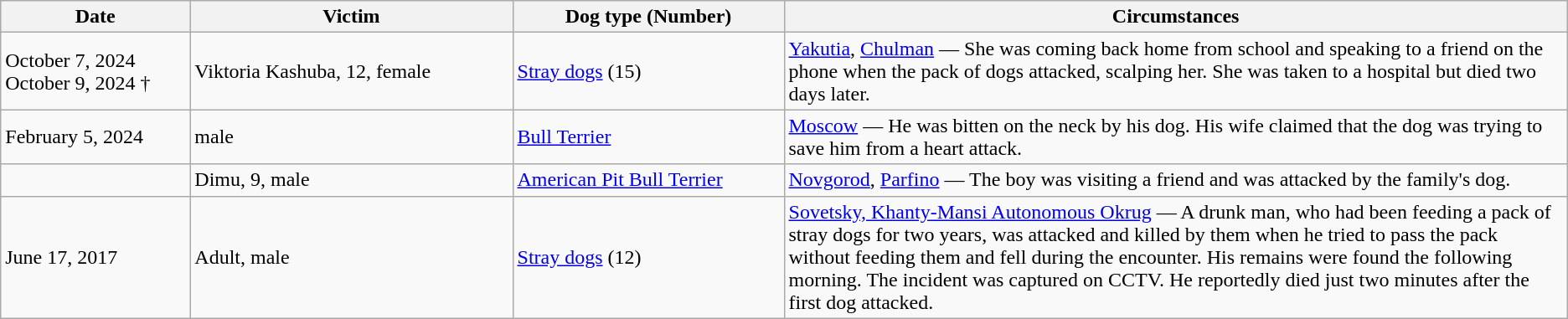<table class="wikitable sortable">
<tr>
<th width="85">Date</th>
<th style="width:150px;">Victim</th>
<th style="width:125px;">Dog type (Number)</th>
<th width="50%">Circumstances</th>
</tr>
<tr>
<td>October 7, 2024<br>October 9, 2024 †</td>
<td>Viktoria Kashuba, 12, female</td>
<td><a href='#'>Stray dogs</a> (15)</td>
<td><a href='#'>Yakutia</a>, <a href='#'>Chulman</a> — She was coming back home from school and speaking to a friend on the phone when the pack of dogs attacked, scalping her. She was taken to a hospital but died two days later.</td>
</tr>
<tr>
<td>February 5, 2024</td>
<td>male</td>
<td><a href='#'>Bull Terrier</a></td>
<td><a href='#'>Moscow</a> — He was bitten on the neck by his dog. His wife claimed that the dog was trying to save him from a heart attack.</td>
</tr>
<tr>
<td></td>
<td>Dimu, 9, male</td>
<td><a href='#'>American Pit Bull Terrier</a></td>
<td><a href='#'>Novgorod</a>, <a href='#'>Parfino</a> — The boy was visiting a friend and was attacked by the family's dog.</td>
</tr>
<tr>
<td>June 17, 2017</td>
<td>Adult, male</td>
<td><a href='#'>Stray dogs</a> (12)</td>
<td><a href='#'>Sovetsky, Khanty-Mansi Autonomous Okrug</a> — A drunk man, who had been feeding a pack of stray dogs for two years, was attacked and killed by them when he tried to pass the pack without feeding them and fell during the encounter. His remains were found the following morning. The incident was captured on CCTV. He reportedly died just two minutes after the first dog attacked.</td>
</tr>
</table>
